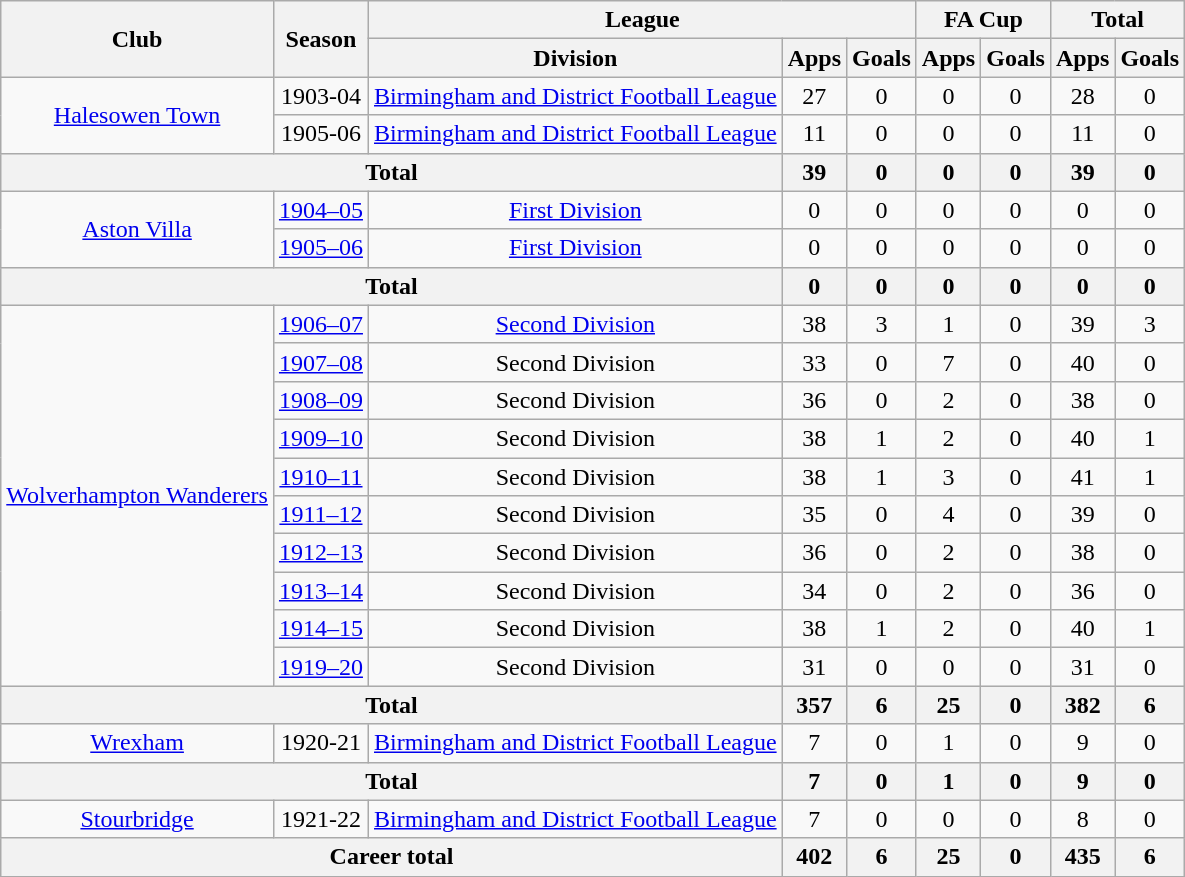<table class="wikitable" style="text-align: center;">
<tr>
<th rowspan="2">Club</th>
<th rowspan="2">Season</th>
<th colspan="3">League</th>
<th colspan="2">FA Cup</th>
<th colspan="2">Total</th>
</tr>
<tr>
<th>Division</th>
<th>Apps</th>
<th>Goals</th>
<th>Apps</th>
<th>Goals</th>
<th>Apps</th>
<th>Goals</th>
</tr>
<tr>
<td rowspan="2"><a href='#'>Halesowen Town</a></td>
<td>1903-04</td>
<td><a href='#'>Birmingham and District Football League</a></td>
<td>27</td>
<td>0</td>
<td>0</td>
<td>0</td>
<td>28</td>
<td>0</td>
</tr>
<tr>
<td>1905-06</td>
<td><a href='#'>Birmingham and District Football League</a></td>
<td>11</td>
<td>0</td>
<td>0</td>
<td>0</td>
<td>11</td>
<td>0</td>
</tr>
<tr>
<th colspan="3">Total</th>
<th>39</th>
<th>0</th>
<th>0</th>
<th>0</th>
<th>39</th>
<th>0</th>
</tr>
<tr>
<td rowspan="2"><a href='#'>Aston Villa</a></td>
<td><a href='#'>1904–05</a></td>
<td><a href='#'>First Division</a></td>
<td>0</td>
<td>0</td>
<td>0</td>
<td>0</td>
<td>0</td>
<td>0</td>
</tr>
<tr>
<td><a href='#'>1905–06</a></td>
<td><a href='#'>First Division</a></td>
<td>0</td>
<td>0</td>
<td>0</td>
<td>0</td>
<td>0</td>
<td>0</td>
</tr>
<tr>
<th colspan="3">Total</th>
<th>0</th>
<th>0</th>
<th>0</th>
<th>0</th>
<th>0</th>
<th>0</th>
</tr>
<tr>
<td rowspan=10><a href='#'>Wolverhampton Wanderers</a></td>
<td><a href='#'>1906–07</a></td>
<td><a href='#'>Second Division</a></td>
<td>38</td>
<td>3</td>
<td>1</td>
<td>0</td>
<td>39</td>
<td>3</td>
</tr>
<tr>
<td><a href='#'>1907–08</a></td>
<td>Second Division</td>
<td>33</td>
<td>0</td>
<td>7</td>
<td>0</td>
<td>40</td>
<td>0</td>
</tr>
<tr>
<td><a href='#'>1908–09</a></td>
<td>Second Division</td>
<td>36</td>
<td>0</td>
<td>2</td>
<td>0</td>
<td>38</td>
<td>0</td>
</tr>
<tr>
<td><a href='#'>1909–10</a></td>
<td>Second Division</td>
<td>38</td>
<td>1</td>
<td>2</td>
<td>0</td>
<td>40</td>
<td>1</td>
</tr>
<tr>
<td><a href='#'>1910–11</a></td>
<td>Second Division</td>
<td>38</td>
<td>1</td>
<td>3</td>
<td>0</td>
<td>41</td>
<td>1</td>
</tr>
<tr>
<td><a href='#'>1911–12</a></td>
<td>Second Division</td>
<td>35</td>
<td>0</td>
<td>4</td>
<td>0</td>
<td>39</td>
<td>0</td>
</tr>
<tr>
<td><a href='#'>1912–13</a></td>
<td>Second Division</td>
<td>36</td>
<td>0</td>
<td>2</td>
<td>0</td>
<td>38</td>
<td>0</td>
</tr>
<tr>
<td><a href='#'>1913–14</a></td>
<td>Second Division</td>
<td>34</td>
<td>0</td>
<td>2</td>
<td>0</td>
<td>36</td>
<td>0</td>
</tr>
<tr>
<td><a href='#'>1914–15</a></td>
<td>Second Division</td>
<td>38</td>
<td>1</td>
<td>2</td>
<td>0</td>
<td>40</td>
<td>1</td>
</tr>
<tr>
<td><a href='#'>1919–20</a></td>
<td>Second Division</td>
<td>31</td>
<td>0</td>
<td>0</td>
<td>0</td>
<td>31</td>
<td>0</td>
</tr>
<tr>
<th colspan="3">Total</th>
<th>357</th>
<th>6</th>
<th>25</th>
<th>0</th>
<th>382</th>
<th>6</th>
</tr>
<tr>
<td><a href='#'>Wrexham</a></td>
<td>1920-21</td>
<td><a href='#'>Birmingham and District Football League</a></td>
<td>7</td>
<td>0</td>
<td>1</td>
<td>0</td>
<td>9</td>
<td>0</td>
</tr>
<tr>
<th colspan="3">Total</th>
<th>7</th>
<th>0</th>
<th>1</th>
<th>0</th>
<th>9</th>
<th>0</th>
</tr>
<tr>
<td><a href='#'>Stourbridge</a></td>
<td>1921-22</td>
<td><a href='#'>Birmingham and District Football League</a></td>
<td>7</td>
<td>0</td>
<td>0</td>
<td>0</td>
<td>8</td>
<td>0</td>
</tr>
<tr>
<th colspan="3">Career total</th>
<th>402</th>
<th>6</th>
<th>25</th>
<th>0</th>
<th>435</th>
<th>6</th>
</tr>
</table>
